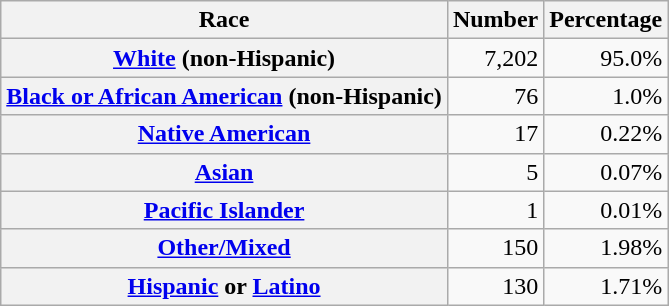<table class="wikitable" style="text-align:right">
<tr>
<th scope="col">Race</th>
<th scope="col">Number</th>
<th scope="col">Percentage</th>
</tr>
<tr>
<th scope="row"><a href='#'>White</a> (non-Hispanic)</th>
<td>7,202</td>
<td>95.0%</td>
</tr>
<tr>
<th scope="row"><a href='#'>Black or African American</a> (non-Hispanic)</th>
<td>76</td>
<td>1.0%</td>
</tr>
<tr>
<th scope="row"><a href='#'>Native American</a></th>
<td>17</td>
<td>0.22%</td>
</tr>
<tr>
<th scope="row"><a href='#'>Asian</a></th>
<td>5</td>
<td>0.07%</td>
</tr>
<tr>
<th scope="row"><a href='#'>Pacific Islander</a></th>
<td>1</td>
<td>0.01%</td>
</tr>
<tr>
<th scope="row"><a href='#'>Other/Mixed</a></th>
<td>150</td>
<td>1.98%</td>
</tr>
<tr>
<th scope="row"><a href='#'>Hispanic</a> or <a href='#'>Latino</a></th>
<td>130</td>
<td>1.71%</td>
</tr>
</table>
